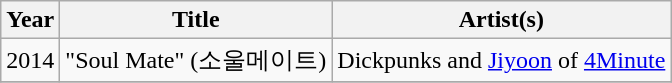<table class="wikitable" style="text-align:center;">
<tr>
<th>Year</th>
<th>Title</th>
<th>Artist(s)</th>
</tr>
<tr>
<td>2014</td>
<td>"Soul Mate" (소울메이트)</td>
<td>Dickpunks and <a href='#'>Jiyoon</a> of <a href='#'>4Minute</a></td>
</tr>
<tr>
</tr>
</table>
